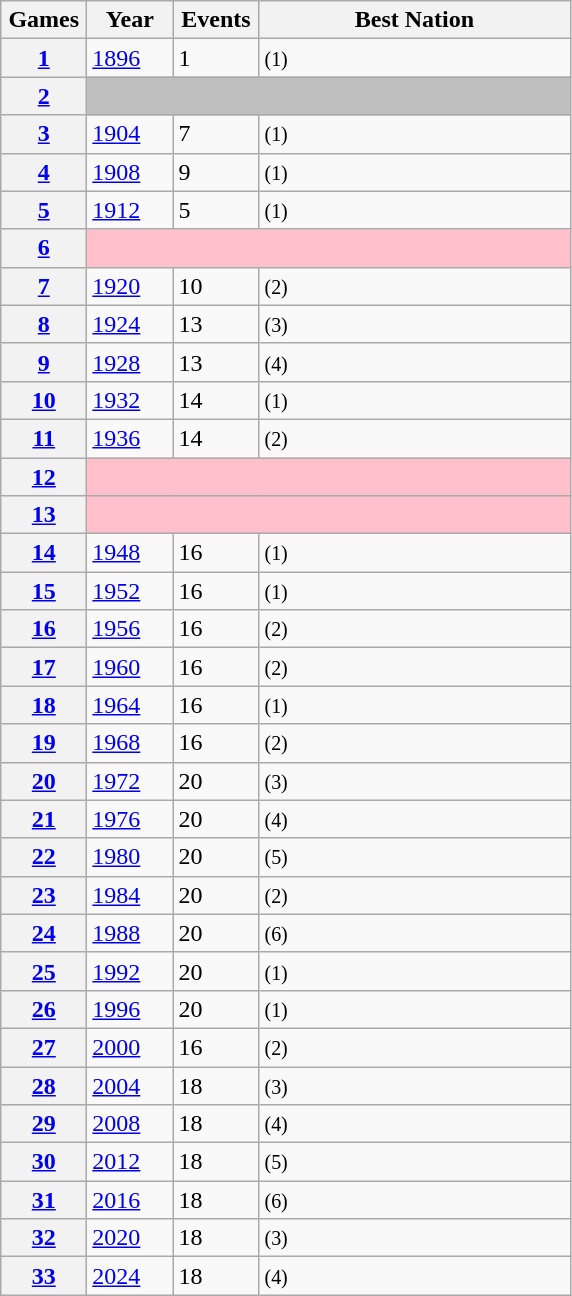<table class="wikitable defaultcenter col4left sticky-table-row1" style="display:inline-table;">
<tr>
<th scope="col" width=50>Games</th>
<th scope="col" width=50>Year</th>
<th scope="col" width=50>Events</th>
<th scope="col" width=200>Best Nation</th>
</tr>
<tr>
<th scope="row"><a href='#'>1</a></th>
<td><a href='#'>1896</a></td>
<td>1</td>
<td> <small>(1)</small></td>
</tr>
<tr>
<th scope="row"><a href='#'>2</a></th>
<td colspan=4 style="background: silver"></td>
</tr>
<tr>
<th scope="row"><a href='#'>3</a></th>
<td><a href='#'>1904</a></td>
<td>7</td>
<td> <small>(1)</small></td>
</tr>
<tr>
<th scope="row"><a href='#'>4</a></th>
<td><a href='#'>1908</a></td>
<td>9</td>
<td> <small>(1)</small></td>
</tr>
<tr>
<th scope="row"><a href='#'>5</a></th>
<td><a href='#'>1912</a></td>
<td>5</td>
<td> <small>(1)</small></td>
</tr>
<tr>
<th scope="row"><a href='#'>6</a></th>
<td colspan=4 style="background: pink"></td>
</tr>
<tr>
<th scope="row"><a href='#'>7</a></th>
<td><a href='#'>1920</a></td>
<td>10</td>
<td> <small>(2)</small></td>
</tr>
<tr>
<th scope="row"><a href='#'>8</a></th>
<td><a href='#'>1924</a></td>
<td>13</td>
<td> <small>(3)</small></td>
</tr>
<tr>
<th scope="row"><a href='#'>9</a></th>
<td><a href='#'>1928</a></td>
<td>13</td>
<td> <small>(4)</small></td>
</tr>
<tr>
<th scope="row"><a href='#'>10</a></th>
<td><a href='#'>1932</a></td>
<td>14</td>
<td> <small>(1)</small></td>
</tr>
<tr>
<th scope="row"><a href='#'>11</a></th>
<td><a href='#'>1936</a></td>
<td>14</td>
<td> <small>(2)</small></td>
</tr>
<tr>
<th scope="row"><a href='#'>12</a></th>
<td colspan=4 style="background: pink"></td>
</tr>
<tr>
<th scope="row"><a href='#'>13</a></th>
<td colspan=4 style="background: pink"></td>
</tr>
<tr>
<th scope="row"><a href='#'>14</a></th>
<td><a href='#'>1948</a></td>
<td>16</td>
<td> <small>(1)</small></td>
</tr>
<tr>
<th scope="row"><a href='#'>15</a></th>
<td><a href='#'>1952</a></td>
<td>16</td>
<td> <small>(1)</small></td>
</tr>
<tr>
<th scope="row"><a href='#'>16</a></th>
<td><a href='#'>1956</a></td>
<td>16</td>
<td> <small>(2)</small></td>
</tr>
<tr>
<th scope="row"><a href='#'>17</a></th>
<td><a href='#'>1960</a></td>
<td>16</td>
<td> <small>(2)</small></td>
</tr>
<tr>
<th scope="row"><a href='#'>18</a></th>
<td><a href='#'>1964</a></td>
<td>16</td>
<td> <small>(1)</small></td>
</tr>
<tr>
<th scope="row"><a href='#'>19</a></th>
<td><a href='#'>1968</a></td>
<td>16</td>
<td> <small>(2)</small></td>
</tr>
<tr>
<th scope="row"><a href='#'>20</a></th>
<td><a href='#'>1972</a></td>
<td>20</td>
<td> <small>(3)</small></td>
</tr>
<tr>
<th scope="row"><a href='#'>21</a></th>
<td><a href='#'>1976</a></td>
<td>20</td>
<td> <small>(4)</small></td>
</tr>
<tr>
<th scope="row"><a href='#'>22</a></th>
<td><a href='#'>1980</a></td>
<td>20</td>
<td> <small>(5)</small></td>
</tr>
<tr>
<th scope="row"><a href='#'>23</a></th>
<td><a href='#'>1984</a></td>
<td>20</td>
<td> <small>(2)</small></td>
</tr>
<tr>
<th scope="row"><a href='#'>24</a></th>
<td><a href='#'>1988</a></td>
<td>20</td>
<td> <small>(6)</small></td>
</tr>
<tr>
<th scope="row"><a href='#'>25</a></th>
<td><a href='#'>1992</a></td>
<td>20</td>
<td> <small>(1)</small></td>
</tr>
<tr>
<th scope="row"><a href='#'>26</a></th>
<td><a href='#'>1996</a></td>
<td>20</td>
<td> <small>(1)</small></td>
</tr>
<tr>
<th scope="row"><a href='#'>27</a></th>
<td><a href='#'>2000</a></td>
<td>16</td>
<td> <small>(2)</small></td>
</tr>
<tr>
<th scope="row"><a href='#'>28</a></th>
<td><a href='#'>2004</a></td>
<td>18</td>
<td> <small>(3)</small></td>
</tr>
<tr>
<th scope="row"><a href='#'>29</a></th>
<td><a href='#'>2008</a></td>
<td>18</td>
<td> <small>(4)</small></td>
</tr>
<tr>
<th scope="row"><a href='#'>30</a></th>
<td><a href='#'>2012</a></td>
<td>18</td>
<td> <small>(5)</small></td>
</tr>
<tr>
<th scope="row"><a href='#'>31</a></th>
<td><a href='#'>2016</a></td>
<td>18</td>
<td> <small>(6)</small></td>
</tr>
<tr>
<th scope="row"><a href='#'>32</a></th>
<td><a href='#'>2020</a></td>
<td>18</td>
<td> <small>(3)</small></td>
</tr>
<tr>
<th scope="row"><a href='#'>33</a></th>
<td><a href='#'>2024</a></td>
<td>18</td>
<td> <small>(4)</small></td>
</tr>
</table>
